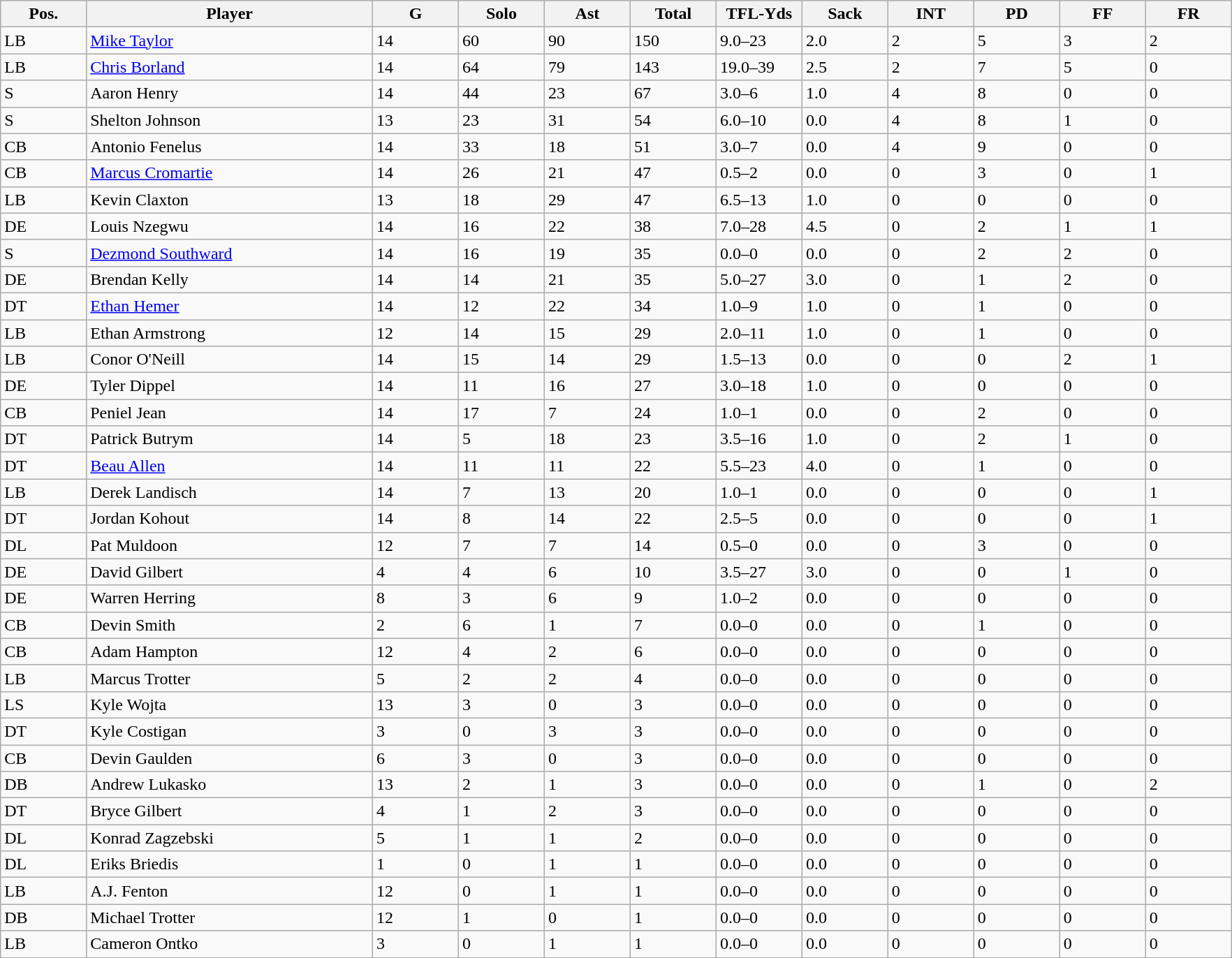<table class="wikitable sortable">
<tr>
<th bgcolor="#DDDDFF" width="6%">Pos.</th>
<th bgcolor="#DDDDFF" width="20%">Player</th>
<th bgcolor="#DDDDFF" width="6%">G</th>
<th bgcolor="#DDDDFF" width="6%">Solo</th>
<th bgcolor="#DDDDFF" width="6%">Ast</th>
<th bgcolor="#DDDDFF" width="6%">Total</th>
<th bgcolor="#DDDDFF" width="6%">TFL-Yds</th>
<th bgcolor="#DDDDFF" width="6%">Sack</th>
<th bgcolor="#DDDDFF" width="6%">INT</th>
<th bgcolor="#DDDDFF" width="6%">PD</th>
<th bgcolor="#DDDDFF" width="6%">FF</th>
<th bgcolor="#DDDDFF" width="6%">FR</th>
</tr>
<tr>
<td>LB</td>
<td><a href='#'>Mike Taylor</a></td>
<td>14</td>
<td>60</td>
<td>90</td>
<td>150</td>
<td>9.0–23</td>
<td>2.0</td>
<td>2</td>
<td>5</td>
<td>3</td>
<td>2</td>
</tr>
<tr>
<td>LB</td>
<td><a href='#'>Chris Borland</a></td>
<td>14</td>
<td>64</td>
<td>79</td>
<td>143</td>
<td>19.0–39</td>
<td>2.5</td>
<td>2</td>
<td>7</td>
<td>5</td>
<td>0</td>
</tr>
<tr>
<td>S</td>
<td>Aaron Henry</td>
<td>14</td>
<td>44</td>
<td>23</td>
<td>67</td>
<td>3.0–6</td>
<td>1.0</td>
<td>4</td>
<td>8</td>
<td>0</td>
<td>0</td>
</tr>
<tr>
<td>S</td>
<td>Shelton Johnson</td>
<td>13</td>
<td>23</td>
<td>31</td>
<td>54</td>
<td>6.0–10</td>
<td>0.0</td>
<td>4</td>
<td>8</td>
<td>1</td>
<td>0</td>
</tr>
<tr>
<td>CB</td>
<td>Antonio Fenelus</td>
<td>14</td>
<td>33</td>
<td>18</td>
<td>51</td>
<td>3.0–7</td>
<td>0.0</td>
<td>4</td>
<td>9</td>
<td>0</td>
<td>0</td>
</tr>
<tr>
<td>CB</td>
<td><a href='#'>Marcus Cromartie</a></td>
<td>14</td>
<td>26</td>
<td>21</td>
<td>47</td>
<td>0.5–2</td>
<td>0.0</td>
<td>0</td>
<td>3</td>
<td>0</td>
<td>1</td>
</tr>
<tr>
<td>LB</td>
<td>Kevin Claxton</td>
<td>13</td>
<td>18</td>
<td>29</td>
<td>47</td>
<td>6.5–13</td>
<td>1.0</td>
<td>0</td>
<td>0</td>
<td>0</td>
<td>0</td>
</tr>
<tr>
<td>DE</td>
<td>Louis Nzegwu</td>
<td>14</td>
<td>16</td>
<td>22</td>
<td>38</td>
<td>7.0–28</td>
<td>4.5</td>
<td>0</td>
<td>2</td>
<td>1</td>
<td>1</td>
</tr>
<tr>
<td>S</td>
<td><a href='#'>Dezmond Southward</a></td>
<td>14</td>
<td>16</td>
<td>19</td>
<td>35</td>
<td>0.0–0</td>
<td>0.0</td>
<td>0</td>
<td>2</td>
<td>2</td>
<td>0</td>
</tr>
<tr>
<td>DE</td>
<td>Brendan Kelly</td>
<td>14</td>
<td>14</td>
<td>21</td>
<td>35</td>
<td>5.0–27</td>
<td>3.0</td>
<td>0</td>
<td>1</td>
<td>2</td>
<td>0</td>
</tr>
<tr>
<td>DT</td>
<td><a href='#'>Ethan Hemer</a></td>
<td>14</td>
<td>12</td>
<td>22</td>
<td>34</td>
<td>1.0–9</td>
<td>1.0</td>
<td>0</td>
<td>1</td>
<td>0</td>
<td>0</td>
</tr>
<tr>
<td>LB</td>
<td>Ethan Armstrong</td>
<td>12</td>
<td>14</td>
<td>15</td>
<td>29</td>
<td>2.0–11</td>
<td>1.0</td>
<td>0</td>
<td>1</td>
<td>0</td>
<td>0</td>
</tr>
<tr>
<td>LB</td>
<td>Conor O'Neill</td>
<td>14</td>
<td>15</td>
<td>14</td>
<td>29</td>
<td>1.5–13</td>
<td>0.0</td>
<td>0</td>
<td>0</td>
<td>2</td>
<td>1</td>
</tr>
<tr>
<td>DE</td>
<td>Tyler Dippel</td>
<td>14</td>
<td>11</td>
<td>16</td>
<td>27</td>
<td>3.0–18</td>
<td>1.0</td>
<td>0</td>
<td>0</td>
<td>0</td>
<td>0</td>
</tr>
<tr>
<td>CB</td>
<td>Peniel Jean</td>
<td>14</td>
<td>17</td>
<td>7</td>
<td>24</td>
<td>1.0–1</td>
<td>0.0</td>
<td>0</td>
<td>2</td>
<td>0</td>
<td>0</td>
</tr>
<tr>
<td>DT</td>
<td>Patrick Butrym</td>
<td>14</td>
<td>5</td>
<td>18</td>
<td>23</td>
<td>3.5–16</td>
<td>1.0</td>
<td>0</td>
<td>2</td>
<td>1</td>
<td>0</td>
</tr>
<tr>
<td>DT</td>
<td><a href='#'>Beau Allen</a></td>
<td>14</td>
<td>11</td>
<td>11</td>
<td>22</td>
<td>5.5–23</td>
<td>4.0</td>
<td>0</td>
<td>1</td>
<td>0</td>
<td>0</td>
</tr>
<tr>
<td>LB</td>
<td>Derek Landisch</td>
<td>14</td>
<td>7</td>
<td>13</td>
<td>20</td>
<td>1.0–1</td>
<td>0.0</td>
<td>0</td>
<td>0</td>
<td>0</td>
<td>1</td>
</tr>
<tr>
<td>DT</td>
<td>Jordan Kohout</td>
<td>14</td>
<td>8</td>
<td>14</td>
<td>22</td>
<td>2.5–5</td>
<td>0.0</td>
<td>0</td>
<td>0</td>
<td>0</td>
<td>1</td>
</tr>
<tr>
<td>DL</td>
<td>Pat Muldoon</td>
<td>12</td>
<td>7</td>
<td>7</td>
<td>14</td>
<td>0.5–0</td>
<td>0.0</td>
<td>0</td>
<td>3</td>
<td>0</td>
<td>0</td>
</tr>
<tr>
<td>DE</td>
<td>David Gilbert</td>
<td>4</td>
<td>4</td>
<td>6</td>
<td>10</td>
<td>3.5–27</td>
<td>3.0</td>
<td>0</td>
<td>0</td>
<td>1</td>
<td>0</td>
</tr>
<tr>
<td>DE</td>
<td>Warren Herring</td>
<td>8</td>
<td>3</td>
<td>6</td>
<td>9</td>
<td>1.0–2</td>
<td>0.0</td>
<td>0</td>
<td>0</td>
<td>0</td>
<td>0</td>
</tr>
<tr>
<td>CB</td>
<td>Devin Smith</td>
<td>2</td>
<td>6</td>
<td>1</td>
<td>7</td>
<td>0.0–0</td>
<td>0.0</td>
<td>0</td>
<td>1</td>
<td>0</td>
<td>0</td>
</tr>
<tr>
<td>CB</td>
<td>Adam Hampton</td>
<td>12</td>
<td>4</td>
<td>2</td>
<td>6</td>
<td>0.0–0</td>
<td>0.0</td>
<td>0</td>
<td>0</td>
<td>0</td>
<td>0</td>
</tr>
<tr>
<td>LB</td>
<td>Marcus Trotter</td>
<td>5</td>
<td>2</td>
<td>2</td>
<td>4</td>
<td>0.0–0</td>
<td>0.0</td>
<td>0</td>
<td>0</td>
<td>0</td>
<td>0</td>
</tr>
<tr>
<td>LS</td>
<td>Kyle Wojta</td>
<td>13</td>
<td>3</td>
<td>0</td>
<td>3</td>
<td>0.0–0</td>
<td>0.0</td>
<td>0</td>
<td>0</td>
<td>0</td>
<td>0</td>
</tr>
<tr>
<td>DT</td>
<td>Kyle Costigan</td>
<td>3</td>
<td>0</td>
<td>3</td>
<td>3</td>
<td>0.0–0</td>
<td>0.0</td>
<td>0</td>
<td>0</td>
<td>0</td>
<td>0</td>
</tr>
<tr>
<td>CB</td>
<td>Devin Gaulden</td>
<td>6</td>
<td>3</td>
<td>0</td>
<td>3</td>
<td>0.0–0</td>
<td>0.0</td>
<td>0</td>
<td>0</td>
<td>0</td>
<td>0</td>
</tr>
<tr>
<td>DB</td>
<td>Andrew Lukasko</td>
<td>13</td>
<td>2</td>
<td>1</td>
<td>3</td>
<td>0.0–0</td>
<td>0.0</td>
<td>0</td>
<td>1</td>
<td>0</td>
<td>2</td>
</tr>
<tr>
<td>DT</td>
<td>Bryce Gilbert</td>
<td>4</td>
<td>1</td>
<td>2</td>
<td>3</td>
<td>0.0–0</td>
<td>0.0</td>
<td>0</td>
<td>0</td>
<td>0</td>
<td>0</td>
</tr>
<tr>
<td>DL</td>
<td>Konrad Zagzebski</td>
<td>5</td>
<td>1</td>
<td>1</td>
<td>2</td>
<td>0.0–0</td>
<td>0.0</td>
<td>0</td>
<td>0</td>
<td>0</td>
<td>0</td>
</tr>
<tr>
<td>DL</td>
<td>Eriks Briedis</td>
<td>1</td>
<td>0</td>
<td>1</td>
<td>1</td>
<td>0.0–0</td>
<td>0.0</td>
<td>0</td>
<td>0</td>
<td>0</td>
<td>0</td>
</tr>
<tr>
<td>LB</td>
<td>A.J. Fenton</td>
<td>12</td>
<td>0</td>
<td>1</td>
<td>1</td>
<td>0.0–0</td>
<td>0.0</td>
<td>0</td>
<td>0</td>
<td>0</td>
<td>0</td>
</tr>
<tr>
<td>DB</td>
<td>Michael Trotter</td>
<td>12</td>
<td>1</td>
<td>0</td>
<td>1</td>
<td>0.0–0</td>
<td>0.0</td>
<td>0</td>
<td>0</td>
<td>0</td>
<td>0</td>
</tr>
<tr>
<td>LB</td>
<td>Cameron Ontko</td>
<td>3</td>
<td>0</td>
<td>1</td>
<td>1</td>
<td>0.0–0</td>
<td>0.0</td>
<td>0</td>
<td>0</td>
<td>0</td>
<td>0</td>
</tr>
</table>
